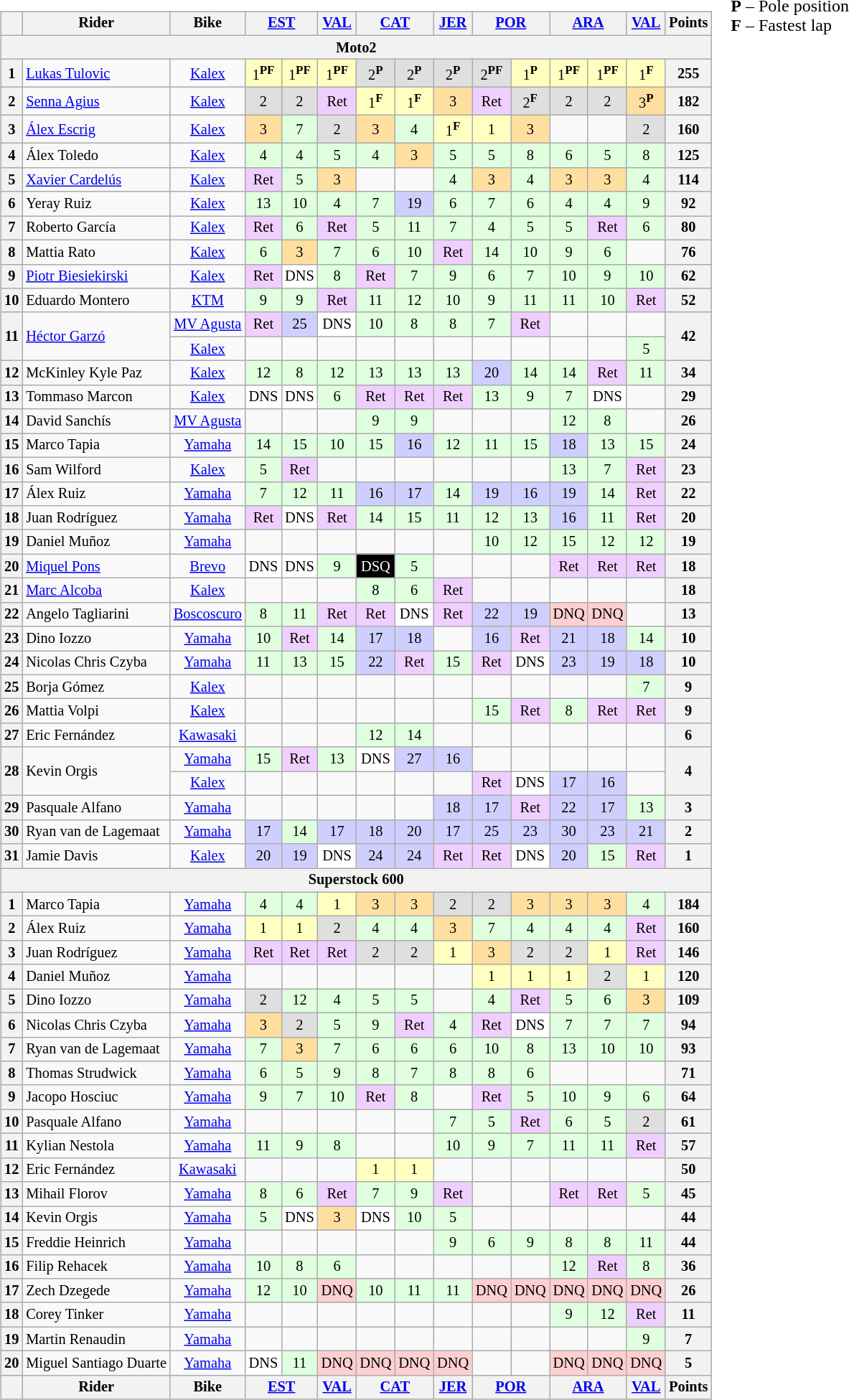<table>
<tr>
<td><br><table class="wikitable" style="font-size:85%; text-align:center;">
<tr>
<th></th>
<th>Rider</th>
<th>Bike</th>
<th colspan=2><a href='#'>EST</a><br></th>
<th><a href='#'>VAL</a><br></th>
<th colspan=2><a href='#'>CAT</a><br></th>
<th colspan=1><a href='#'>JER</a><br></th>
<th colspan=2><a href='#'>POR</a><br></th>
<th colspan=2><a href='#'>ARA</a><br></th>
<th><a href='#'>VAL</a><br></th>
<th>Points</th>
</tr>
<tr>
<th colspan=16>Moto2</th>
</tr>
<tr>
<th>1</th>
<td align=left> <a href='#'>Lukas Tulovic</a></td>
<td><a href='#'>Kalex</a></td>
<td style="background:#ffffbf;">1<strong><sup>PF</sup></strong></td>
<td style="background:#ffffbf;">1<strong><sup>PF</sup></strong></td>
<td style="background:#ffffbf;">1<strong><sup>PF</sup></strong></td>
<td style="background:#dfdfdf;">2<strong><sup>P</sup></strong></td>
<td style="background:#dfdfdf;">2<strong><sup>P</sup></strong></td>
<td style="background:#dfdfdf;">2<strong><sup>P</sup></strong></td>
<td style="background:#dfdfdf;">2<strong><sup>PF</sup></strong></td>
<td style="background:#ffffbf;">1<strong><sup>P</sup></strong></td>
<td style="background:#ffffbf;">1<strong><sup>PF</sup></strong></td>
<td style="background:#ffffbf;">1<strong><sup>PF</sup></strong></td>
<td style="background:#ffffbf;">1<strong><sup>F</sup></strong></td>
<th>255</th>
</tr>
<tr>
<th>2</th>
<td align=left> <a href='#'>Senna Agius</a></td>
<td><a href='#'>Kalex</a></td>
<td style="background:#dfdfdf;">2</td>
<td style="background:#dfdfdf;">2</td>
<td style="background:#efcfff;">Ret</td>
<td style="background:#ffffbf;">1<strong><sup>F</sup></strong></td>
<td style="background:#ffffbf;">1<strong><sup>F</sup></strong></td>
<td style="background:#ffdf9f;">3</td>
<td style="background:#efcfff;">Ret</td>
<td style="background:#dfdfdf;">2<strong><sup>F</sup></strong></td>
<td style="background:#dfdfdf;">2</td>
<td style="background:#dfdfdf;">2</td>
<td style="background:#ffdf9f;">3<strong><sup>P</sup></strong></td>
<th>182</th>
</tr>
<tr>
<th>3</th>
<td align=left> <a href='#'>Álex Escrig</a></td>
<td><a href='#'>Kalex</a></td>
<td style="background:#ffdf9f;">3</td>
<td style="background:#dfffdf;">7</td>
<td style="background:#dfdfdf;">2</td>
<td style="background:#ffdf9f;">3</td>
<td style="background:#dfffdf;">4</td>
<td style="background:#ffffbf;">1<strong><sup>F</sup></strong></td>
<td style="background:#ffffbf;">1</td>
<td style="background:#ffdf9f;">3</td>
<td></td>
<td></td>
<td style="background:#dfdfdf;">2</td>
<th>160</th>
</tr>
<tr>
<th>4</th>
<td align=left> Álex Toledo</td>
<td><a href='#'>Kalex</a></td>
<td style="background:#dfffdf;">4</td>
<td style="background:#dfffdf;">4</td>
<td style="background:#dfffdf;">5</td>
<td style="background:#dfffdf;">4</td>
<td style="background:#ffdf9f;">3</td>
<td style="background:#dfffdf;">5</td>
<td style="background:#dfffdf;">5</td>
<td style="background:#dfffdf;">8</td>
<td style="background:#dfffdf;">6</td>
<td style="background:#dfffdf;">5</td>
<td style="background:#dfffdf;">8</td>
<th>125</th>
</tr>
<tr>
<th>5</th>
<td align=left> <a href='#'>Xavier Cardelús</a></td>
<td><a href='#'>Kalex</a></td>
<td style="background:#efcfff;">Ret</td>
<td style="background:#dfffdf;">5</td>
<td style="background:#ffdf9f;">3</td>
<td></td>
<td></td>
<td style="background:#dfffdf;">4</td>
<td style="background:#ffdf9f;">3</td>
<td style="background:#dfffdf;">4</td>
<td style="background:#ffdf9f;">3</td>
<td style="background:#ffdf9f;">3</td>
<td style="background:#dfffdf;">4</td>
<th>114</th>
</tr>
<tr>
<th>6</th>
<td align=left> Yeray Ruiz</td>
<td><a href='#'>Kalex</a></td>
<td style="background:#dfffdf;">13</td>
<td style="background:#dfffdf;">10</td>
<td style="background:#dfffdf;">4</td>
<td style="background:#dfffdf;">7</td>
<td style="background:#cfcfff;">19</td>
<td style="background:#dfffdf;">6</td>
<td style="background:#dfffdf;">7</td>
<td style="background:#dfffdf;">6</td>
<td style="background:#dfffdf;">4</td>
<td style="background:#dfffdf;">4</td>
<td style="background:#dfffdf;">9</td>
<th>92</th>
</tr>
<tr>
<th>7</th>
<td align=left> Roberto García</td>
<td><a href='#'>Kalex</a></td>
<td style="background:#efcfff;">Ret</td>
<td style="background:#dfffdf;">6</td>
<td style="background:#efcfff;">Ret</td>
<td style="background:#dfffdf;">5</td>
<td style="background:#dfffdf;">11</td>
<td style="background:#dfffdf;">7</td>
<td style="background:#dfffdf;">4</td>
<td style="background:#dfffdf;">5</td>
<td style="background:#dfffdf;">5</td>
<td style="background:#efcfff;">Ret</td>
<td style="background:#dfffdf;">6</td>
<th>80</th>
</tr>
<tr>
<th>8</th>
<td align=left> Mattia Rato</td>
<td><a href='#'>Kalex</a></td>
<td style="background:#dfffdf;">6</td>
<td style="background:#ffdf9f;">3</td>
<td style="background:#dfffdf;">7</td>
<td style="background:#dfffdf;">6</td>
<td style="background:#dfffdf;">10</td>
<td style="background:#efcfff;">Ret</td>
<td style="background:#dfffdf;">14</td>
<td style="background:#dfffdf;">10</td>
<td style="background:#dfffdf;">9</td>
<td style="background:#dfffdf;">6</td>
<td></td>
<th>76</th>
</tr>
<tr>
<th>9</th>
<td align="left" nowrap=""> <a href='#'>Piotr Biesiekirski</a></td>
<td><a href='#'>Kalex</a></td>
<td style="background:#efcfff;">Ret</td>
<td style="background:#ffffff;">DNS</td>
<td style="background:#dfffdf;">8</td>
<td style="background:#efcfff;">Ret</td>
<td style="background:#dfffdf;">7</td>
<td style="background:#dfffdf;">9</td>
<td style="background:#dfffdf;">6</td>
<td style="background:#dfffdf;">7</td>
<td style="background:#dfffdf;">10</td>
<td style="background:#dfffdf;">9</td>
<td style="background:#dfffdf;">10</td>
<th>62</th>
</tr>
<tr>
<th>10</th>
<td align=left> Eduardo Montero</td>
<td><a href='#'>KTM</a></td>
<td style="background:#dfffdf;">9</td>
<td style="background:#dfffdf;">9</td>
<td style="background:#efcfff;">Ret</td>
<td style="background:#dfffdf;">11</td>
<td style="background:#dfffdf;">12</td>
<td style="background:#dfffdf;">10</td>
<td style="background:#dfffdf;">9</td>
<td style="background:#dfffdf;">11</td>
<td style="background:#dfffdf;">11</td>
<td style="background:#dfffdf;">10</td>
<td style="background:#efcfff;">Ret</td>
<th>52</th>
</tr>
<tr>
<th rowspan=2>11</th>
<td rowspan=2 align=left> <a href='#'>Héctor Garzó</a></td>
<td><a href='#'>MV Agusta</a></td>
<td style="background:#efcfff;">Ret</td>
<td style="background:#cfcfff;">25</td>
<td style="background:#ffffff;">DNS</td>
<td style="background:#dfffdf;">10</td>
<td style="background:#dfffdf;">8</td>
<td style="background:#dfffdf;">8</td>
<td style="background:#dfffdf;">7</td>
<td style="background:#efcfff;">Ret</td>
<td></td>
<td></td>
<td style="background:#;"></td>
<th rowspan=2>42</th>
</tr>
<tr>
<td><a href='#'>Kalex</a></td>
<td style="background:#;"></td>
<td style="background:#;"></td>
<td style="background:#;"></td>
<td style="background:#;"></td>
<td style="background:#;"></td>
<td style="background:#;"></td>
<td style="background:#;"></td>
<td style="background:#;"></td>
<td></td>
<td></td>
<td style="background:#dfffdf;">5</td>
</tr>
<tr>
<th>12</th>
<td align=left> McKinley Kyle Paz</td>
<td><a href='#'>Kalex</a></td>
<td style="background:#dfffdf;">12</td>
<td style="background:#dfffdf;">8</td>
<td style="background:#dfffdf;">12</td>
<td style="background:#dfffdf;">13</td>
<td style="background:#dfffdf;">13</td>
<td style="background:#dfffdf;">13</td>
<td style="background:#cfcfff;">20</td>
<td style="background:#dfffdf;">14</td>
<td style="background:#dfffdf;">14</td>
<td style="background:#efcfff;">Ret</td>
<td style="background:#dfffdf;">11</td>
<th>34</th>
</tr>
<tr>
<th>13</th>
<td align=left> Tommaso Marcon</td>
<td><a href='#'>Kalex</a></td>
<td style="background:#ffffff;">DNS</td>
<td style="background:#ffffff;">DNS</td>
<td style="background:#dfffdf;">6</td>
<td style="background:#efcfff;">Ret</td>
<td style="background:#efcfff;">Ret</td>
<td style="background:#efcfff;">Ret</td>
<td style="background:#dfffdf;">13</td>
<td style="background:#dfffdf;">9</td>
<td style="background:#dfffdf;">7</td>
<td style="background:#ffffff;">DNS</td>
<td></td>
<th>29</th>
</tr>
<tr>
<th>14</th>
<td align=left> David Sanchís</td>
<td><a href='#'>MV Agusta</a></td>
<td></td>
<td></td>
<td></td>
<td style="background:#dfffdf;">9</td>
<td style="background:#dfffdf;">9</td>
<td></td>
<td></td>
<td></td>
<td style="background:#dfffdf;">12</td>
<td style="background:#dfffdf;">8</td>
<td></td>
<th>26</th>
</tr>
<tr>
<th>15</th>
<td align=left> Marco Tapia</td>
<td><a href='#'>Yamaha</a></td>
<td style="background:#dfffdf;">14</td>
<td style="background:#dfffdf;">15</td>
<td style="background:#dfffdf;">10</td>
<td style="background:#dfffdf;">15</td>
<td style="background:#cfcfff;">16</td>
<td style="background:#dfffdf;">12</td>
<td style="background:#dfffdf;">11</td>
<td style="background:#dfffdf;">15</td>
<td style="background:#cfcfff;">18</td>
<td style="background:#dfffdf;">13</td>
<td style="background:#dfffdf;">15</td>
<th>24</th>
</tr>
<tr>
<th>16</th>
<td align=left> Sam Wilford</td>
<td><a href='#'>Kalex</a></td>
<td style="background:#dfffdf;">5</td>
<td style="background:#efcfff;">Ret</td>
<td></td>
<td></td>
<td></td>
<td></td>
<td></td>
<td></td>
<td style="background:#dfffdf;">13</td>
<td style="background:#dfffdf;">7</td>
<td style="background:#efcfff;">Ret</td>
<th>23</th>
</tr>
<tr>
<th>17</th>
<td align=left> Álex Ruiz</td>
<td><a href='#'>Yamaha</a></td>
<td style="background:#dfffdf;">7</td>
<td style="background:#dfffdf;">12</td>
<td style="background:#dfffdf;">11</td>
<td style="background:#cfcfff;">16</td>
<td style="background:#cfcfff;">17</td>
<td style="background:#dfffdf;">14</td>
<td style="background:#cfcfff;">19</td>
<td style="background:#cfcfff;">16</td>
<td style="background:#cfcfff;">19</td>
<td style="background:#dfffdf;">14</td>
<td style="background:#efcfff;">Ret</td>
<th>22</th>
</tr>
<tr>
<th>18</th>
<td align=left> Juan Rodríguez</td>
<td><a href='#'>Yamaha</a></td>
<td style="background:#efcfff;">Ret</td>
<td style="background:#ffffff;">DNS</td>
<td style="background:#efcfff;">Ret</td>
<td style="background:#dfffdf;">14</td>
<td style="background:#dfffdf;">15</td>
<td style="background:#dfffdf;">11</td>
<td style="background:#dfffdf;">12</td>
<td style="background:#dfffdf;">13</td>
<td style="background:#cfcfff;">16</td>
<td style="background:#dfffdf;">11</td>
<td style="background:#efcfff;">Ret</td>
<th>20</th>
</tr>
<tr>
<th>19</th>
<td align=left> Daniel Muñoz</td>
<td><a href='#'>Yamaha</a></td>
<td></td>
<td></td>
<td></td>
<td></td>
<td></td>
<td></td>
<td style="background:#dfffdf;">10</td>
<td style="background:#dfffdf;">12</td>
<td style="background:#dfffdf;">15</td>
<td style="background:#dfffdf;">12</td>
<td style="background:#dfffdf;">12</td>
<th>19</th>
</tr>
<tr>
<th>20</th>
<td align=left> <a href='#'>Miquel Pons</a></td>
<td><a href='#'>Brevo</a></td>
<td style="background:#ffffff;">DNS</td>
<td style="background:#ffffff;">DNS</td>
<td style="background:#dfffdf;">9</td>
<td style="background-color:black;color:white">DSQ</td>
<td style="background:#dfffdf;">5</td>
<td></td>
<td></td>
<td></td>
<td style="background:#efcfff;">Ret</td>
<td style="background:#efcfff;">Ret</td>
<td style="background:#efcfff;">Ret</td>
<th>18</th>
</tr>
<tr>
<th>21</th>
<td align=left> <a href='#'>Marc Alcoba</a></td>
<td><a href='#'>Kalex</a></td>
<td></td>
<td></td>
<td></td>
<td style="background:#dfffdf;">8</td>
<td style="background:#dfffdf;">6</td>
<td style="background:#efcfff;">Ret</td>
<td></td>
<td></td>
<td></td>
<td></td>
<td></td>
<th>18</th>
</tr>
<tr>
<th>22</th>
<td align=left> Angelo Tagliarini</td>
<td><a href='#'>Boscoscuro</a></td>
<td style="background:#dfffdf;">8</td>
<td style="background:#dfffdf;">11</td>
<td style="background:#efcfff;">Ret</td>
<td style="background:#efcfff;">Ret</td>
<td style="background:#ffffff;">DNS</td>
<td style="background:#efcfff;">Ret</td>
<td style="background:#cfcfff;">22</td>
<td style="background:#cfcfff;">19</td>
<td style="background:#ffcfcf;">DNQ</td>
<td style="background:#ffcfcf;">DNQ</td>
<td></td>
<th>13</th>
</tr>
<tr>
<th>23</th>
<td align=left> Dino Iozzo</td>
<td><a href='#'>Yamaha</a></td>
<td style="background:#dfffdf;">10</td>
<td style="background:#efcfff;">Ret</td>
<td style="background:#dfffdf;">14</td>
<td style="background:#cfcfff;">17</td>
<td style="background:#cfcfff;">18</td>
<td></td>
<td style="background:#cfcfff;">16</td>
<td style="background:#efcfff;">Ret</td>
<td style="background:#cfcfff;">21</td>
<td style="background:#cfcfff;">18</td>
<td style="background:#dfffdf;">14</td>
<th>10</th>
</tr>
<tr>
<th>24</th>
<td align=left> Nicolas Chris Czyba</td>
<td><a href='#'>Yamaha</a></td>
<td style="background:#dfffdf;">11</td>
<td style="background:#dfffdf;">13</td>
<td style="background:#dfffdf;">15</td>
<td style="background:#cfcfff;">22</td>
<td style="background:#efcfff;">Ret</td>
<td style="background:#dfffdf;">15</td>
<td style="background:#efcfff;">Ret</td>
<td style="background:#ffffff;">DNS</td>
<td style="background:#cfcfff;">23</td>
<td style="background:#cfcfff;">19</td>
<td style="background:#cfcfff;">18</td>
<th>10</th>
</tr>
<tr>
<th>25</th>
<td align=left> Borja Gómez</td>
<td><a href='#'>Kalex</a></td>
<td></td>
<td></td>
<td></td>
<td></td>
<td></td>
<td></td>
<td></td>
<td></td>
<td></td>
<td></td>
<td style="background:#dfffdf;">7</td>
<th>9</th>
</tr>
<tr>
<th>26</th>
<td align=left> Mattia Volpi</td>
<td><a href='#'>Kalex</a></td>
<td></td>
<td></td>
<td></td>
<td></td>
<td></td>
<td></td>
<td style="background:#dfffdf;">15</td>
<td style="background:#efcfff;">Ret</td>
<td style="background:#dfffdf;">8</td>
<td style="background:#efcfff;">Ret</td>
<td style="background:#efcfff;">Ret</td>
<th>9</th>
</tr>
<tr>
<th>27</th>
<td align=left> Eric Fernández</td>
<td><a href='#'>Kawasaki</a></td>
<td></td>
<td></td>
<td></td>
<td style="background:#dfffdf;">12</td>
<td style="background:#dfffdf;">14</td>
<td></td>
<td></td>
<td></td>
<td></td>
<td></td>
<td></td>
<th>6</th>
</tr>
<tr>
<th rowspan=2>28</th>
<td rowspan=2 align=left> Kevin Orgis</td>
<td><a href='#'>Yamaha</a></td>
<td style="background:#dfffdf;">15</td>
<td style="background:#efcfff;">Ret</td>
<td style="background:#dfffdf;">13</td>
<td style="background:#ffffff;">DNS</td>
<td style="background:#cfcfff;">27</td>
<td style="background:#cfcfff;">16</td>
<td></td>
<td></td>
<td></td>
<td></td>
<td></td>
<th rowspan=2>4</th>
</tr>
<tr>
<td><a href='#'>Kalex</a></td>
<td></td>
<td></td>
<td></td>
<td></td>
<td></td>
<td></td>
<td style="background:#efcfff;">Ret</td>
<td style="background:#ffffff;">DNS</td>
<td style="background:#cfcfff;">17</td>
<td style="background:#cfcfff;">16</td>
<td></td>
</tr>
<tr>
<th>29</th>
<td align=left> Pasquale Alfano</td>
<td><a href='#'>Yamaha</a></td>
<td></td>
<td></td>
<td></td>
<td></td>
<td></td>
<td style="background:#cfcfff;">18</td>
<td style="background:#cfcfff;">17</td>
<td style="background:#efcfff;">Ret</td>
<td style="background:#cfcfff;">22</td>
<td style="background:#cfcfff;">17</td>
<td style="background:#dfffdf;">13</td>
<th>3</th>
</tr>
<tr>
<th>30</th>
<td align=left> Ryan van de Lagemaat</td>
<td><a href='#'>Yamaha</a></td>
<td style="background:#cfcfff;">17</td>
<td style="background:#dfffdf;">14</td>
<td style="background:#cfcfff;">17</td>
<td style="background:#cfcfff;">18</td>
<td style="background:#cfcfff;">20</td>
<td style="background:#cfcfff;">17</td>
<td style="background:#cfcfff;">25</td>
<td style="background:#cfcfff;">23</td>
<td style="background:#cfcfff;">30</td>
<td style="background:#cfcfff;">23</td>
<td style="background:#cfcfff;">21</td>
<th>2</th>
</tr>
<tr>
<th>31</th>
<td align=left> Jamie Davis</td>
<td><a href='#'>Kalex</a></td>
<td style="background:#cfcfff;">20</td>
<td style="background:#cfcfff;">19</td>
<td style="background:#ffffff;">DNS</td>
<td style="background:#cfcfff;">24</td>
<td style="background:#cfcfff;">24</td>
<td style="background:#efcfff;">Ret</td>
<td style="background:#efcfff;">Ret</td>
<td style="background:#ffffff;">DNS</td>
<td style="background:#cfcfff;">20</td>
<td style="background:#dfffdf;">15</td>
<td style="background:#efcfff;">Ret</td>
<th>1</th>
</tr>
<tr>
<th colspan=16>Superstock 600</th>
</tr>
<tr>
<th>1</th>
<td align=left> Marco Tapia</td>
<td><a href='#'>Yamaha</a></td>
<td style="background:#dfffdf;">4</td>
<td style="background:#dfffdf;">4</td>
<td style="background:#ffffbf;">1</td>
<td style="background:#ffdf9f;">3</td>
<td style="background:#ffdf9f;">3</td>
<td style="background:#dfdfdf;">2</td>
<td style="background:#dfdfdf;">2</td>
<td style="background:#ffdf9f;">3</td>
<td style="background:#ffdf9f;">3</td>
<td style="background:#ffdf9f;">3</td>
<td style="background:#dfffdf;">4</td>
<th>184</th>
</tr>
<tr>
<th>2</th>
<td align=left> Álex Ruiz</td>
<td><a href='#'>Yamaha</a></td>
<td style="background:#ffffbf;">1</td>
<td style="background:#ffffbf;">1</td>
<td style="background:#dfdfdf;">2</td>
<td style="background:#dfffdf;">4</td>
<td style="background:#dfffdf;">4</td>
<td style="background:#ffdf9f;">3</td>
<td style="background:#dfffdf;">7</td>
<td style="background:#dfffdf;">4</td>
<td style="background:#dfffdf;">4</td>
<td style="background:#dfffdf;">4</td>
<td style="background:#efcfff;">Ret</td>
<th>160</th>
</tr>
<tr>
<th>3</th>
<td align=left> Juan Rodríguez</td>
<td><a href='#'>Yamaha</a></td>
<td style="background:#efcfff;">Ret</td>
<td style="background:#efcfff;">Ret</td>
<td style="background:#efcfff;">Ret</td>
<td style="background:#dfdfdf;">2</td>
<td style="background:#dfdfdf;">2</td>
<td style="background:#ffffbf;">1</td>
<td style="background:#ffdf9f;">3</td>
<td style="background:#dfdfdf;">2</td>
<td style="background:#dfdfdf;">2</td>
<td style="background:#ffffbf;">1</td>
<td style="background:#efcfff;">Ret</td>
<th>146</th>
</tr>
<tr>
<th>4</th>
<td align=left> Daniel Muñoz</td>
<td><a href='#'>Yamaha</a></td>
<td></td>
<td></td>
<td></td>
<td></td>
<td></td>
<td></td>
<td style="background:#ffffbf;">1</td>
<td style="background:#ffffbf;">1</td>
<td style="background:#ffffbf;">1</td>
<td style="background:#dfdfdf;">2</td>
<td style="background:#ffffbf;">1</td>
<th>120</th>
</tr>
<tr>
<th>5</th>
<td align=left> Dino Iozzo</td>
<td><a href='#'>Yamaha</a></td>
<td style="background:#dfdfdf;">2</td>
<td style="background:#dfffdf;">12</td>
<td style="background:#dfffdf;">4</td>
<td style="background:#dfffdf;">5</td>
<td style="background:#dfffdf;">5</td>
<td></td>
<td style="background:#dfffdf;">4</td>
<td style="background:#efcfff;">Ret</td>
<td style="background:#dfffdf;">5</td>
<td style="background:#dfffdf;">6</td>
<td style="background:#ffdf9f;">3</td>
<th>109</th>
</tr>
<tr>
<th>6</th>
<td align=left> Nicolas Chris Czyba</td>
<td><a href='#'>Yamaha</a></td>
<td style="background:#ffdf9f;">3</td>
<td style="background:#dfdfdf;">2</td>
<td style="background:#dfffdf;">5</td>
<td style="background:#dfffdf;">9</td>
<td style="background:#efcfff;">Ret</td>
<td style="background:#dfffdf;">4</td>
<td style="background:#efcfff;">Ret</td>
<td style="background:#ffffff;">DNS</td>
<td style="background:#dfffdf;">7</td>
<td style="background:#dfffdf;">7</td>
<td style="background:#dfffdf;">7</td>
<th>94</th>
</tr>
<tr>
<th>7</th>
<td align=left> Ryan van de Lagemaat</td>
<td><a href='#'>Yamaha</a></td>
<td style="background:#dfffdf;">7</td>
<td style="background:#ffdf9f;">3</td>
<td style="background:#dfffdf;">7</td>
<td style="background:#dfffdf;">6</td>
<td style="background:#dfffdf;">6</td>
<td style="background:#dfffdf;">6</td>
<td style="background:#dfffdf;">10</td>
<td style="background:#dfffdf;">8</td>
<td style="background:#dfffdf;">13</td>
<td style="background:#dfffdf;">10</td>
<td style="background:#dfffdf;">10</td>
<th>93</th>
</tr>
<tr>
<th>8</th>
<td align=left> Thomas Strudwick</td>
<td><a href='#'>Yamaha</a></td>
<td style="background:#dfffdf;">6</td>
<td style="background:#dfffdf;">5</td>
<td style="background:#dfffdf;">9</td>
<td style="background:#dfffdf;">8</td>
<td style="background:#dfffdf;">7</td>
<td style="background:#dfffdf;">8</td>
<td style="background:#dfffdf;">8</td>
<td style="background:#dfffdf;">6</td>
<td></td>
<td></td>
<td></td>
<th>71</th>
</tr>
<tr>
<th>9</th>
<td align=left> Jacopo Hosciuc</td>
<td><a href='#'>Yamaha</a></td>
<td style="background:#dfffdf;">9</td>
<td style="background:#dfffdf;">7</td>
<td style="background:#dfffdf;">10</td>
<td style="background:#efcfff;">Ret</td>
<td style="background:#dfffdf;">8</td>
<td></td>
<td style="background:#efcfff;">Ret</td>
<td style="background:#dfffdf;">5</td>
<td style="background:#dfffdf;">10</td>
<td style="background:#dfffdf;">9</td>
<td style="background:#dfffdf;">6</td>
<th>64</th>
</tr>
<tr>
<th>10</th>
<td align=left> Pasquale Alfano</td>
<td><a href='#'>Yamaha</a></td>
<td></td>
<td></td>
<td></td>
<td></td>
<td></td>
<td style="background:#dfffdf;">7</td>
<td style="background:#dfffdf;">5</td>
<td style="background:#efcfff;">Ret</td>
<td style="background:#dfffdf;">6</td>
<td style="background:#dfffdf;">5</td>
<td style="background:#dfdfdf;">2</td>
<th>61</th>
</tr>
<tr>
<th>11</th>
<td align=left> Kylian Nestola</td>
<td><a href='#'>Yamaha</a></td>
<td style="background:#dfffdf;">11</td>
<td style="background:#dfffdf;">9</td>
<td style="background:#dfffdf;">8</td>
<td></td>
<td></td>
<td style="background:#dfffdf;">10</td>
<td style="background:#dfffdf;">9</td>
<td style="background:#dfffdf;">7</td>
<td style="background:#dfffdf;">11</td>
<td style="background:#dfffdf;">11</td>
<td style="background:#efcfff;">Ret</td>
<th>57</th>
</tr>
<tr>
<th>12</th>
<td align=left> Eric Fernández</td>
<td><a href='#'>Kawasaki</a></td>
<td></td>
<td></td>
<td></td>
<td style="background:#ffffbf;">1</td>
<td style="background:#ffffbf;">1</td>
<td></td>
<td></td>
<td></td>
<td></td>
<td></td>
<td></td>
<th>50</th>
</tr>
<tr>
<th>13</th>
<td align=left> Mihail Florov</td>
<td><a href='#'>Yamaha</a></td>
<td style="background:#dfffdf;">8</td>
<td style="background:#dfffdf;">6</td>
<td style="background:#efcfff;">Ret</td>
<td style="background:#dfffdf;">7</td>
<td style="background:#dfffdf;">9</td>
<td style="background:#efcfff;">Ret</td>
<td></td>
<td></td>
<td style="background:#efcfff;">Ret</td>
<td style="background:#efcfff;">Ret</td>
<td style="background:#dfffdf;">5</td>
<th>45</th>
</tr>
<tr>
<th>14</th>
<td align=left> Kevin Orgis</td>
<td><a href='#'>Yamaha</a></td>
<td style="background:#dfffdf;">5</td>
<td style="background:#ffffff;">DNS</td>
<td style="background:#ffdf9f;">3</td>
<td style="background:#ffffff;">DNS</td>
<td style="background:#dfffdf;">10</td>
<td style="background:#dfffdf;">5</td>
<td></td>
<td></td>
<td></td>
<td></td>
<td></td>
<th>44</th>
</tr>
<tr>
<th>15</th>
<td align=left> Freddie Heinrich</td>
<td><a href='#'>Yamaha</a></td>
<td></td>
<td></td>
<td></td>
<td></td>
<td></td>
<td style="background:#dfffdf;">9</td>
<td style="background:#dfffdf;">6</td>
<td style="background:#dfffdf;">9</td>
<td style="background:#dfffdf;">8</td>
<td style="background:#dfffdf;">8</td>
<td style="background:#dfffdf;">11</td>
<th>44</th>
</tr>
<tr>
<th>16</th>
<td align=left> Filip Rehacek</td>
<td><a href='#'>Yamaha</a></td>
<td style="background:#dfffdf;">10</td>
<td style="background:#dfffdf;">8</td>
<td style="background:#dfffdf;">6</td>
<td></td>
<td></td>
<td></td>
<td></td>
<td></td>
<td style="background:#dfffdf;">12</td>
<td style="background:#efcfff;">Ret</td>
<td style="background:#dfffdf;">8</td>
<th>36</th>
</tr>
<tr>
<th>17</th>
<td align=left> Zech Dzegede</td>
<td><a href='#'>Yamaha</a></td>
<td style="background:#dfffdf;">12</td>
<td style="background:#dfffdf;">10</td>
<td style="background:#ffcfcf;">DNQ</td>
<td style="background:#dfffdf;">10</td>
<td style="background:#dfffdf;">11</td>
<td style="background:#dfffdf;">11</td>
<td style="background:#ffcfcf;">DNQ</td>
<td style="background:#ffcfcf;">DNQ</td>
<td style="background:#ffcfcf;">DNQ</td>
<td style="background:#ffcfcf;">DNQ</td>
<td style="background:#ffcfcf;">DNQ</td>
<th>26</th>
</tr>
<tr>
<th>18</th>
<td align=left> Corey Tinker</td>
<td><a href='#'>Yamaha</a></td>
<td></td>
<td></td>
<td></td>
<td></td>
<td></td>
<td></td>
<td></td>
<td></td>
<td style="background:#dfffdf;">9</td>
<td style="background:#dfffdf;">12</td>
<td style="background:#efcfff;">Ret</td>
<th>11</th>
</tr>
<tr>
<th>19</th>
<td align=left> Martin Renaudin</td>
<td><a href='#'>Yamaha</a></td>
<td></td>
<td></td>
<td></td>
<td></td>
<td></td>
<td></td>
<td></td>
<td></td>
<td></td>
<td></td>
<td style="background:#dfffdf;">9</td>
<th>7</th>
</tr>
<tr>
<th>20</th>
<td align=left> Miguel Santiago Duarte</td>
<td><a href='#'>Yamaha</a></td>
<td style="background:#ffffff;">DNS</td>
<td style="background:#dfffdf;">11</td>
<td style="background:#ffcfcf;">DNQ</td>
<td style="background:#ffcfcf;">DNQ</td>
<td style="background:#ffcfcf;">DNQ</td>
<td style="background:#ffcfcf;">DNQ</td>
<td></td>
<td></td>
<td style="background:#ffcfcf;">DNQ</td>
<td style="background:#ffcfcf;">DNQ</td>
<td style="background:#ffcfcf;">DNQ</td>
<th>5</th>
</tr>
<tr>
<th></th>
<th>Rider</th>
<th>Bike</th>
<th colspan=2><a href='#'>EST</a><br></th>
<th><a href='#'>VAL</a><br></th>
<th colspan=2><a href='#'>CAT</a><br></th>
<th colspan=1><a href='#'>JER</a><br></th>
<th colspan=2><a href='#'>POR</a><br></th>
<th colspan=2><a href='#'>ARA</a><br></th>
<th><a href='#'>VAL</a><br></th>
<th>Points</th>
</tr>
</table>
</td>
<td valign="top"><br>
<span><strong>P</strong> – Pole position<br><strong>F</strong> – Fastest lap</span></td>
</tr>
</table>
